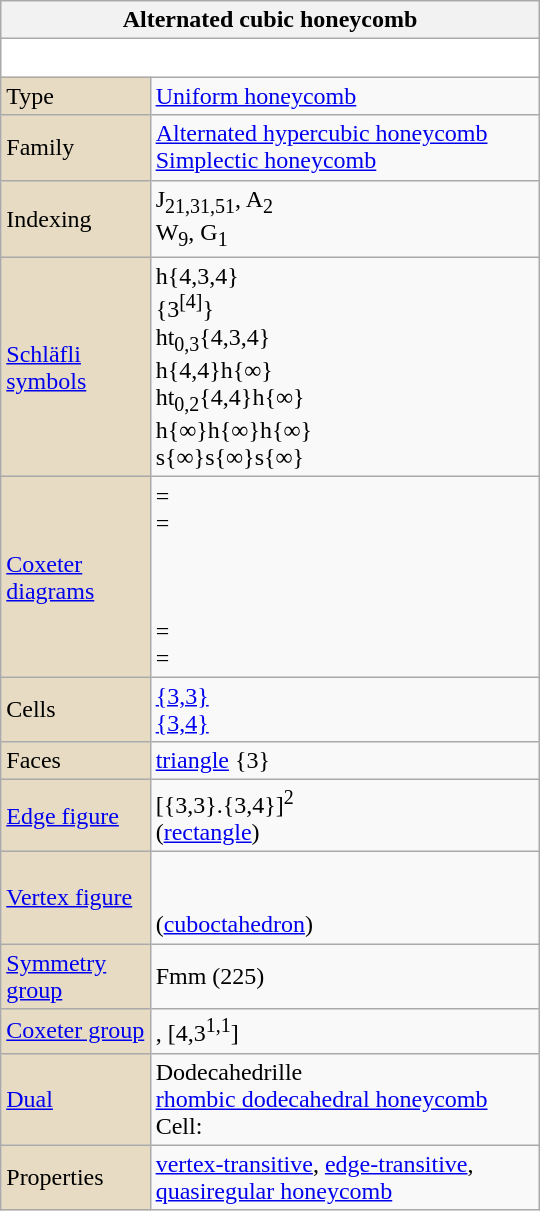<table class="wikitable" align="right" style="margin-left:10px" width="360">
<tr>
<th bgcolor=#e7dcc3 colspan=2>Alternated cubic honeycomb</th>
</tr>
<tr>
<td bgcolor=#ffffff align=center colspan=2> </td>
</tr>
<tr>
<td bgcolor=#e7dcc3>Type</td>
<td><a href='#'>Uniform honeycomb</a></td>
</tr>
<tr>
<td bgcolor=#e7dcc3>Family</td>
<td><a href='#'>Alternated hypercubic honeycomb</a><br><a href='#'>Simplectic honeycomb</a></td>
</tr>
<tr>
<td bgcolor=#e7dcc3>Indexing</td>
<td>J<sub>21,31,51</sub>, A<sub>2</sub><br>W<sub>9</sub>, G<sub>1</sub></td>
</tr>
<tr>
<td bgcolor=#e7dcc3><a href='#'>Schläfli symbols</a></td>
<td>h{4,3,4}<br>{3<sup>[4]</sup>}<br>ht<sub>0,3</sub>{4,3,4}<br>h{4,4}h{∞}<br>ht<sub>0,2</sub>{4,4}h{∞}<br>h{∞}h{∞}h{∞}<br>s{∞}s{∞}s{∞}</td>
</tr>
<tr>
<td bgcolor=#e7dcc3><a href='#'>Coxeter diagrams</a></td>
<td> = <br> = <br><br><br><br> = <br> = </td>
</tr>
<tr>
<td bgcolor=#e7dcc3>Cells</td>
<td><a href='#'>{3,3}</a> <br><a href='#'>{3,4}</a> </td>
</tr>
<tr>
<td bgcolor=#e7dcc3>Faces</td>
<td><a href='#'>triangle</a> {3}</td>
</tr>
<tr>
<td bgcolor=#e7dcc3><a href='#'>Edge figure</a></td>
<td>[{3,3}.{3,4}]<sup>2</sup><br>(<a href='#'>rectangle</a>)</td>
</tr>
<tr>
<td bgcolor=#e7dcc3><a href='#'>Vertex figure</a></td>
<td><br><br>(<a href='#'>cuboctahedron</a>)</td>
</tr>
<tr>
<td bgcolor=#e7dcc3><a href='#'>Symmetry group</a></td>
<td>Fmm (225)</td>
</tr>
<tr>
<td bgcolor=#e7dcc3><a href='#'>Coxeter group</a></td>
<td>, [4,3<sup>1,1</sup>]</td>
</tr>
<tr>
<td bgcolor=#e7dcc3><a href='#'>Dual</a></td>
<td>Dodecahedrille<br><a href='#'>rhombic dodecahedral honeycomb</a><br>Cell: </td>
</tr>
<tr>
<td bgcolor=#e7dcc3>Properties</td>
<td><a href='#'>vertex-transitive</a>, <a href='#'>edge-transitive</a>, <a href='#'>quasiregular honeycomb</a></td>
</tr>
</table>
